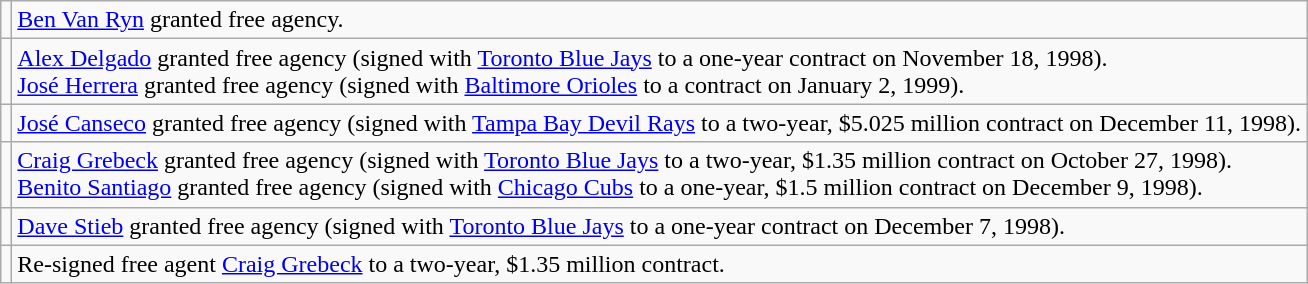<table class="wikitable">
<tr>
<td></td>
<td><a href='#'>Ben Van Ryn</a> granted free agency.</td>
</tr>
<tr>
<td></td>
<td><a href='#'>Alex Delgado</a> granted free agency (signed with <a href='#'>Toronto Blue Jays</a> to a one-year contract on November 18, 1998). <br><a href='#'>José Herrera</a> granted free agency (signed with <a href='#'>Baltimore Orioles</a> to a contract on January 2, 1999).</td>
</tr>
<tr>
<td></td>
<td><a href='#'>José Canseco</a> granted free agency (signed with <a href='#'>Tampa Bay Devil Rays</a> to a two-year, $5.025 million contract on December 11, 1998).</td>
</tr>
<tr>
<td></td>
<td><a href='#'>Craig Grebeck</a> granted free agency (signed with <a href='#'>Toronto Blue Jays</a> to a two-year, $1.35 million contract on October 27, 1998).<br><a href='#'>Benito Santiago</a> granted free agency (signed with <a href='#'>Chicago Cubs</a> to a one-year, $1.5 million contract on December 9, 1998).</td>
</tr>
<tr>
<td></td>
<td><a href='#'>Dave Stieb</a> granted free agency (signed with <a href='#'>Toronto Blue Jays</a> to a one-year contract on December 7, 1998).</td>
</tr>
<tr>
<td></td>
<td>Re-signed free agent <a href='#'>Craig Grebeck</a> to a two-year, $1.35 million contract.</td>
</tr>
</table>
